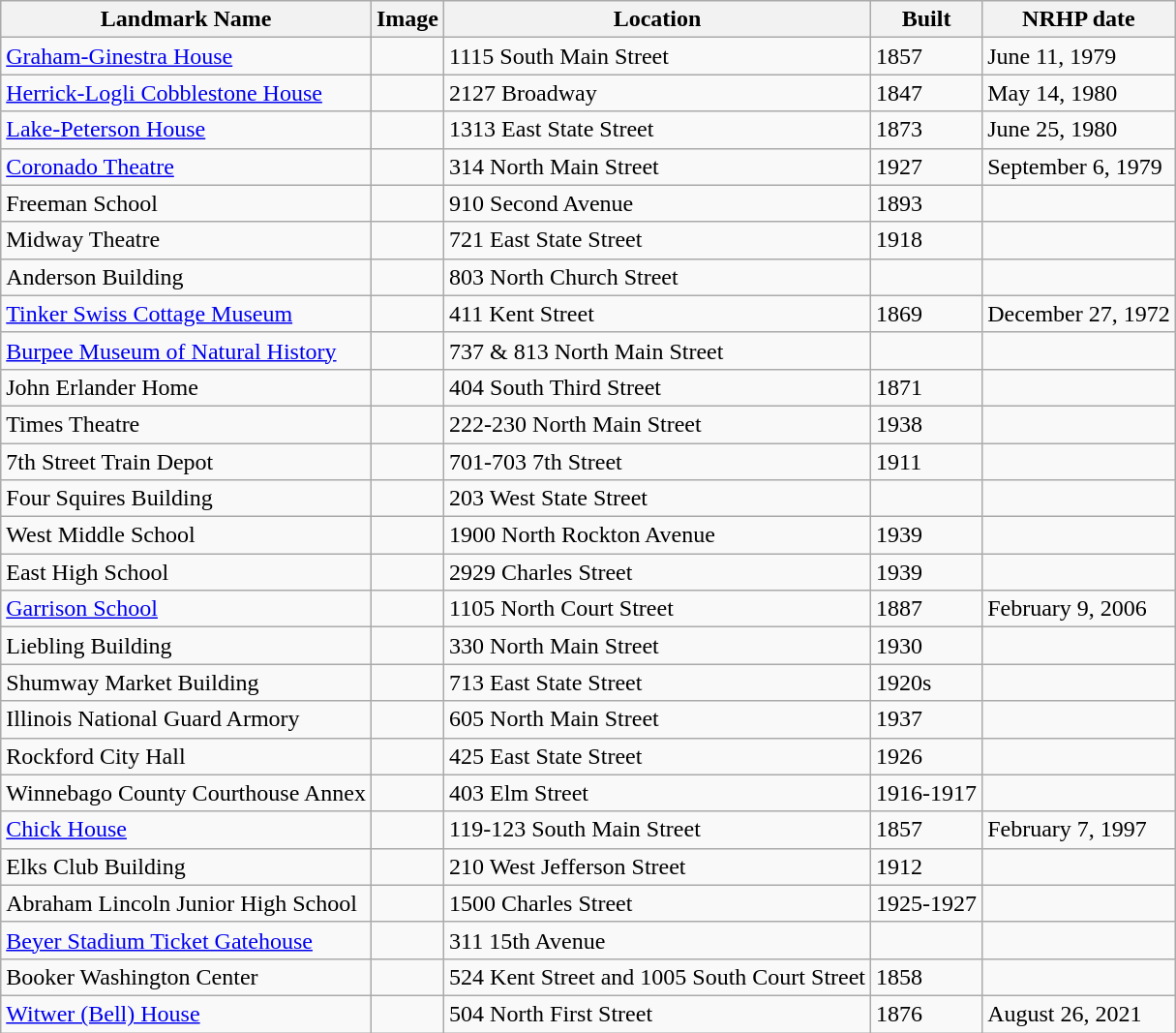<table class="wikitable sortable">
<tr>
<th>Landmark Name</th>
<th>Image</th>
<th>Location</th>
<th>Built</th>
<th>NRHP date</th>
</tr>
<tr>
<td><a href='#'>Graham-Ginestra House</a></td>
<td></td>
<td>1115 South Main Street</td>
<td>1857</td>
<td>June 11, 1979</td>
</tr>
<tr>
<td><a href='#'>Herrick-Logli Cobblestone House</a></td>
<td></td>
<td>2127 Broadway</td>
<td>1847</td>
<td>May 14, 1980</td>
</tr>
<tr>
<td><a href='#'>Lake-Peterson House</a></td>
<td></td>
<td>1313 East State Street</td>
<td>1873</td>
<td>June 25, 1980</td>
</tr>
<tr>
<td><a href='#'>Coronado Theatre</a></td>
<td></td>
<td>314 North Main Street</td>
<td>1927</td>
<td>September 6, 1979</td>
</tr>
<tr>
<td>Freeman School</td>
<td></td>
<td>910 Second Avenue</td>
<td>1893</td>
<td></td>
</tr>
<tr>
<td>Midway Theatre</td>
<td></td>
<td>721 East State Street</td>
<td>1918</td>
<td></td>
</tr>
<tr>
<td>Anderson Building</td>
<td></td>
<td>803 North Church Street</td>
<td></td>
<td></td>
</tr>
<tr>
<td><a href='#'>Tinker Swiss Cottage Museum</a></td>
<td></td>
<td>411 Kent Street</td>
<td>1869</td>
<td>December 27, 1972</td>
</tr>
<tr>
<td><a href='#'>Burpee Museum of Natural History</a></td>
<td></td>
<td>737 & 813 North Main Street</td>
<td></td>
<td></td>
</tr>
<tr>
<td>John Erlander Home</td>
<td></td>
<td>404 South Third Street</td>
<td>1871</td>
<td></td>
</tr>
<tr>
<td>Times Theatre</td>
<td></td>
<td>222-230 North Main Street</td>
<td>1938</td>
<td></td>
</tr>
<tr>
<td>7th Street Train Depot</td>
<td></td>
<td>701-703 7th Street</td>
<td>1911</td>
<td></td>
</tr>
<tr>
<td>Four Squires Building</td>
<td></td>
<td>203 West State Street</td>
<td></td>
<td></td>
</tr>
<tr>
<td>West Middle School</td>
<td></td>
<td>1900 North Rockton Avenue</td>
<td>1939</td>
<td></td>
</tr>
<tr>
<td>East High School</td>
<td></td>
<td>2929 Charles Street</td>
<td>1939</td>
<td></td>
</tr>
<tr>
<td><a href='#'>Garrison School</a></td>
<td></td>
<td>1105 North Court Street</td>
<td>1887</td>
<td>February 9, 2006</td>
</tr>
<tr>
<td>Liebling Building</td>
<td></td>
<td>330 North Main Street</td>
<td>1930</td>
<td></td>
</tr>
<tr>
<td>Shumway Market Building</td>
<td></td>
<td>713 East State Street</td>
<td>1920s</td>
<td></td>
</tr>
<tr>
<td>Illinois National Guard Armory</td>
<td></td>
<td>605 North Main Street</td>
<td>1937</td>
<td></td>
</tr>
<tr>
<td>Rockford City Hall</td>
<td></td>
<td>425 East State Street</td>
<td>1926</td>
<td></td>
</tr>
<tr>
<td>Winnebago County Courthouse Annex</td>
<td></td>
<td>403 Elm Street</td>
<td>1916-1917</td>
<td></td>
</tr>
<tr>
<td><a href='#'>Chick House</a></td>
<td></td>
<td>119-123 South Main Street</td>
<td>1857</td>
<td>February 7, 1997</td>
</tr>
<tr>
<td>Elks Club Building</td>
<td></td>
<td>210 West Jefferson Street</td>
<td>1912</td>
<td></td>
</tr>
<tr>
<td>Abraham Lincoln Junior High School</td>
<td></td>
<td>1500 Charles Street</td>
<td>1925-1927</td>
<td></td>
</tr>
<tr>
<td><a href='#'>Beyer Stadium Ticket Gatehouse</a></td>
<td></td>
<td>311 15th Avenue</td>
<td></td>
<td></td>
</tr>
<tr>
<td>Booker Washington Center</td>
<td></td>
<td>524 Kent Street and 1005 South Court Street</td>
<td>1858</td>
<td></td>
</tr>
<tr>
<td><a href='#'>Witwer (Bell) House</a></td>
<td></td>
<td>504 North First Street</td>
<td>1876</td>
<td>August 26, 2021</td>
</tr>
</table>
